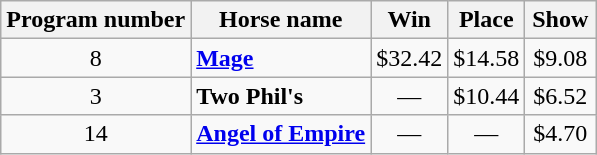<table class="wikitable" style="text-align: center;">
<tr>
<th>Program number</th>
<th>Horse name</th>
<th width="40px">Win</th>
<th width="40px">Place</th>
<th width="40px">Show</th>
</tr>
<tr>
<td>8</td>
<td style="text-align: left;"><strong><a href='#'>Mage</a></strong></td>
<td>$32.42</td>
<td>$14.58</td>
<td>$9.08</td>
</tr>
<tr>
<td>3</td>
<td style="text-align: left;"><strong>Two Phil's</strong></td>
<td>—</td>
<td>$10.44</td>
<td>$6.52</td>
</tr>
<tr>
<td>14</td>
<td style="text-align: left;"><strong><a href='#'>Angel of Empire</a></strong></td>
<td>—</td>
<td>—</td>
<td>$4.70</td>
</tr>
</table>
